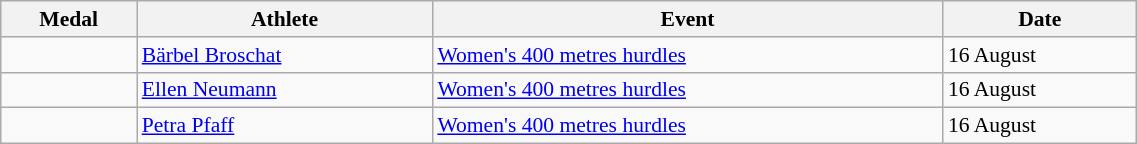<table class=wikitable style=font-size:90% width=60%>
<tr>
<th>Medal</th>
<th>Athlete</th>
<th>Event</th>
<th>Date</th>
</tr>
<tr>
<td></td>
<td><a href='#'>Bärbel Broschat</a></td>
<td><a href='#'>Women's 400 metres hurdles</a></td>
<td>16 August</td>
</tr>
<tr>
<td></td>
<td><a href='#'>Ellen Neumann</a></td>
<td><a href='#'>Women's 400 metres hurdles</a></td>
<td>16 August</td>
</tr>
<tr>
<td></td>
<td><a href='#'>Petra Pfaff</a></td>
<td><a href='#'>Women's 400 metres hurdles</a></td>
<td>16 August</td>
</tr>
</table>
